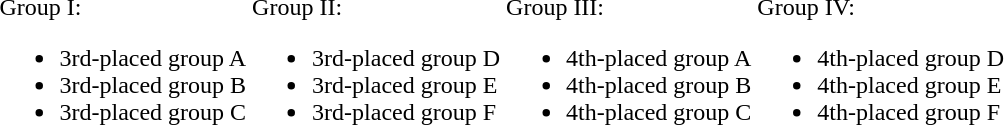<table>
<tr>
<td><br>Group I:<ul><li>3rd-placed group A</li><li>3rd-placed group B</li><li>3rd-placed group C</li></ul></td>
<td><br>Group II:<ul><li>3rd-placed group D</li><li>3rd-placed group E</li><li>3rd-placed group F</li></ul></td>
<td><br>Group III:<ul><li>4th-placed group A</li><li>4th-placed group B</li><li>4th-placed group C</li></ul></td>
<td><br>Group IV:<ul><li>4th-placed group D</li><li>4th-placed group E</li><li>4th-placed group F</li></ul></td>
</tr>
</table>
